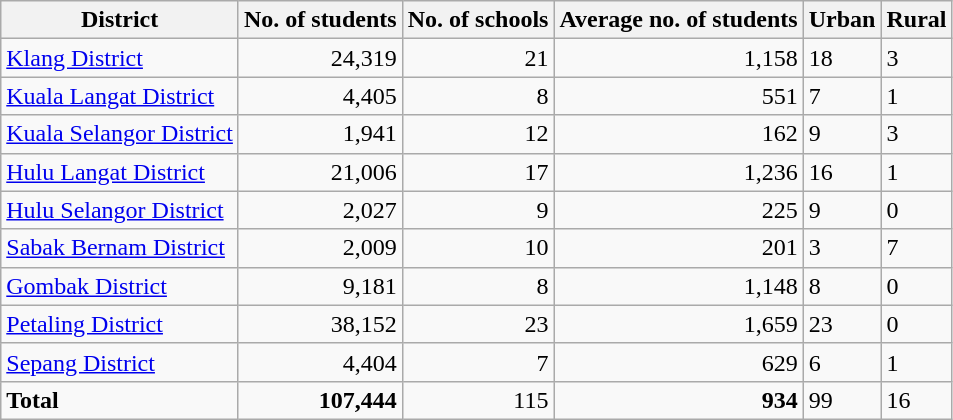<table class="wikitable sortable">
<tr>
<th>District</th>
<th>No. of students</th>
<th>No. of schools</th>
<th>Average no. of students</th>
<th>Urban</th>
<th>Rural</th>
</tr>
<tr>
<td><a href='#'>Klang District</a></td>
<td style="text-align:right;">24,319</td>
<td style="text-align:right;">21</td>
<td style="text-align:right;">1,158</td>
<td>18</td>
<td>3</td>
</tr>
<tr>
<td><a href='#'>Kuala Langat District</a></td>
<td style="text-align:right;">4,405</td>
<td style="text-align:right;">8</td>
<td style="text-align:right;">551</td>
<td>7</td>
<td>1</td>
</tr>
<tr>
<td><a href='#'>Kuala Selangor District</a></td>
<td style="text-align:right;">1,941</td>
<td style="text-align:right;">12</td>
<td style="text-align:right;">162</td>
<td>9</td>
<td>3</td>
</tr>
<tr>
<td><a href='#'>Hulu Langat District</a></td>
<td style="text-align:right;">21,006</td>
<td style="text-align:right;">17</td>
<td style="text-align:right;">1,236</td>
<td>16</td>
<td>1</td>
</tr>
<tr>
<td><a href='#'>Hulu Selangor District</a></td>
<td style="text-align:right;">2,027</td>
<td style="text-align:right;">9</td>
<td style="text-align:right;">225</td>
<td>9</td>
<td>0</td>
</tr>
<tr>
<td><a href='#'>Sabak Bernam District</a></td>
<td style="text-align:right;">2,009</td>
<td style="text-align:right;">10</td>
<td style="text-align:right;">201</td>
<td>3</td>
<td>7</td>
</tr>
<tr>
<td><a href='#'>Gombak District</a></td>
<td style="text-align:right;">9,181</td>
<td style="text-align:right;">8</td>
<td style="text-align:right;">1,148</td>
<td>8</td>
<td>0</td>
</tr>
<tr>
<td><a href='#'>Petaling District</a></td>
<td style="text-align:right;">38,152</td>
<td style="text-align:right;">23</td>
<td style="text-align:right;">1,659</td>
<td>23</td>
<td>0</td>
</tr>
<tr>
<td><a href='#'>Sepang District</a></td>
<td style="text-align:right;">4,404</td>
<td style="text-align:right;">7</td>
<td style="text-align:right;">629</td>
<td>6</td>
<td>1</td>
</tr>
<tr>
<td><strong>Total</strong></td>
<td style="text-align:right;"><strong>107,444</strong></td>
<td style="text-align:right;">115</td>
<td style="text-align:right;"><strong>934</strong></td>
<td>99</td>
<td>16</td>
</tr>
</table>
